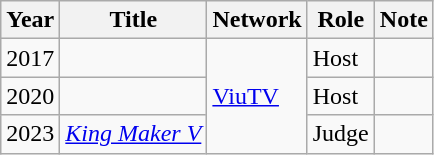<table class="wikitable plainrowheaders">
<tr>
<th scope="col">Year</th>
<th scope="col">Title</th>
<th scope="col">Network</th>
<th scope="col">Role</th>
<th scope="col">Note</th>
</tr>
<tr>
<td>2017</td>
<td><em></em></td>
<td rowspan="3"><a href='#'>ViuTV</a></td>
<td>Host</td>
<td></td>
</tr>
<tr>
<td>2020</td>
<td><em></em></td>
<td>Host</td>
<td></td>
</tr>
<tr>
<td>2023</td>
<td><em><a href='#'>King Maker V</a></em></td>
<td>Judge</td>
<td></td>
</tr>
</table>
